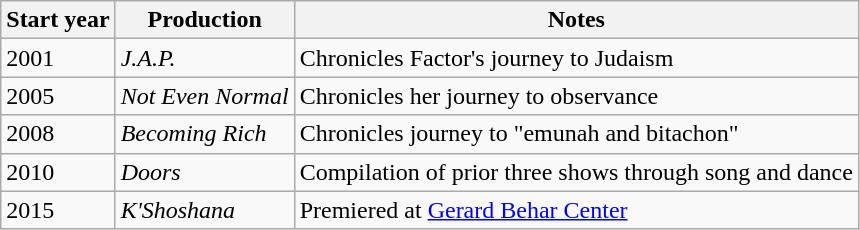<table class="wikitable sortable">
<tr>
<th>Start year</th>
<th>Production</th>
<th class="unsortable">Notes</th>
</tr>
<tr>
<td>2001</td>
<td><em>J.A.P.</em></td>
<td>Chronicles Factor's journey to Judaism</td>
</tr>
<tr>
<td>2005</td>
<td><em>Not Even Normal</em></td>
<td>Chronicles her journey to observance</td>
</tr>
<tr>
<td>2008</td>
<td><em>Becoming Rich</em></td>
<td>Chronicles journey to "emunah and bitachon"</td>
</tr>
<tr>
<td>2010</td>
<td><em>Doors</em></td>
<td>Compilation of prior three shows through song and dance</td>
</tr>
<tr>
<td>2015</td>
<td><em>K'Shoshana</em></td>
<td>Premiered at <a href='#'>Gerard Behar Center</a></td>
</tr>
</table>
